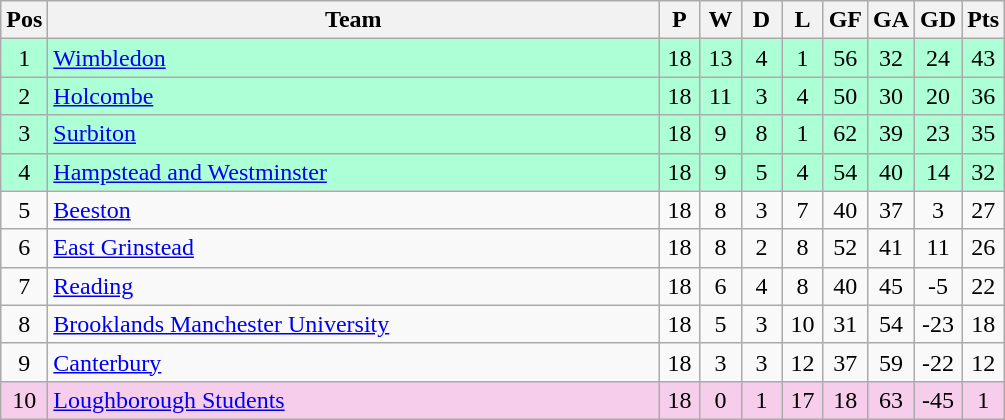<table class="wikitable" style="font-size: 100%">
<tr>
<th width=20>Pos</th>
<th width=400>Team</th>
<th width=20>P</th>
<th width=20>W</th>
<th width=20>D</th>
<th width=20>L</th>
<th width=20>GF</th>
<th width=20>GA</th>
<th width=20>GD</th>
<th width=20>Pts</th>
</tr>
<tr align=center style="background: #ADFFD6;">
<td>1</td>
<td align="left"><a href='#'>Wimbledon</a></td>
<td>18</td>
<td>13</td>
<td>4</td>
<td>1</td>
<td>56</td>
<td>32</td>
<td>24</td>
<td>43</td>
</tr>
<tr align=center style="background: #ADFFD6;">
<td>2</td>
<td align="left"><a href='#'>Holcombe</a></td>
<td>18</td>
<td>11</td>
<td>3</td>
<td>4</td>
<td>50</td>
<td>30</td>
<td>20</td>
<td>36</td>
</tr>
<tr align=center style="background: #ADFFD6;">
<td>3</td>
<td align="left"><a href='#'>Surbiton</a></td>
<td>18</td>
<td>9</td>
<td>8</td>
<td>1</td>
<td>62</td>
<td>39</td>
<td>23</td>
<td>35</td>
</tr>
<tr align=center style="background: #ADFFD6;">
<td>4</td>
<td align="left"><a href='#'>Hampstead and Westminster</a></td>
<td>18</td>
<td>9</td>
<td>5</td>
<td>4</td>
<td>54</td>
<td>40</td>
<td>14</td>
<td>32</td>
</tr>
<tr align=center>
<td>5</td>
<td align="left"><a href='#'>Beeston</a></td>
<td>18</td>
<td>8</td>
<td>3</td>
<td>7</td>
<td>40</td>
<td>37</td>
<td>3</td>
<td>27</td>
</tr>
<tr align=center>
<td>6</td>
<td align="left"><a href='#'>East Grinstead</a></td>
<td>18</td>
<td>8</td>
<td>2</td>
<td>8</td>
<td>52</td>
<td>41</td>
<td>11</td>
<td>26</td>
</tr>
<tr align=center>
<td>7</td>
<td align="left"><a href='#'>Reading</a></td>
<td>18</td>
<td>6</td>
<td>4</td>
<td>8</td>
<td>40</td>
<td>45</td>
<td>-5</td>
<td>22</td>
</tr>
<tr align=center>
<td>8</td>
<td align="left"><a href='#'>Brooklands Manchester University</a></td>
<td>18</td>
<td>5</td>
<td>3</td>
<td>10</td>
<td>31</td>
<td>54</td>
<td>-23</td>
<td>18</td>
</tr>
<tr align=center>
<td>9</td>
<td align="left"><a href='#'>Canterbury</a></td>
<td>18</td>
<td>3</td>
<td>3</td>
<td>12</td>
<td>37</td>
<td>59</td>
<td>-22</td>
<td>12</td>
</tr>
<tr align=center style="background: #F6CEEC;">
<td>10</td>
<td align="left"><a href='#'>Loughborough Students</a></td>
<td>18</td>
<td>0</td>
<td>1</td>
<td>17</td>
<td>18</td>
<td>63</td>
<td>-45</td>
<td>1</td>
</tr>
</table>
